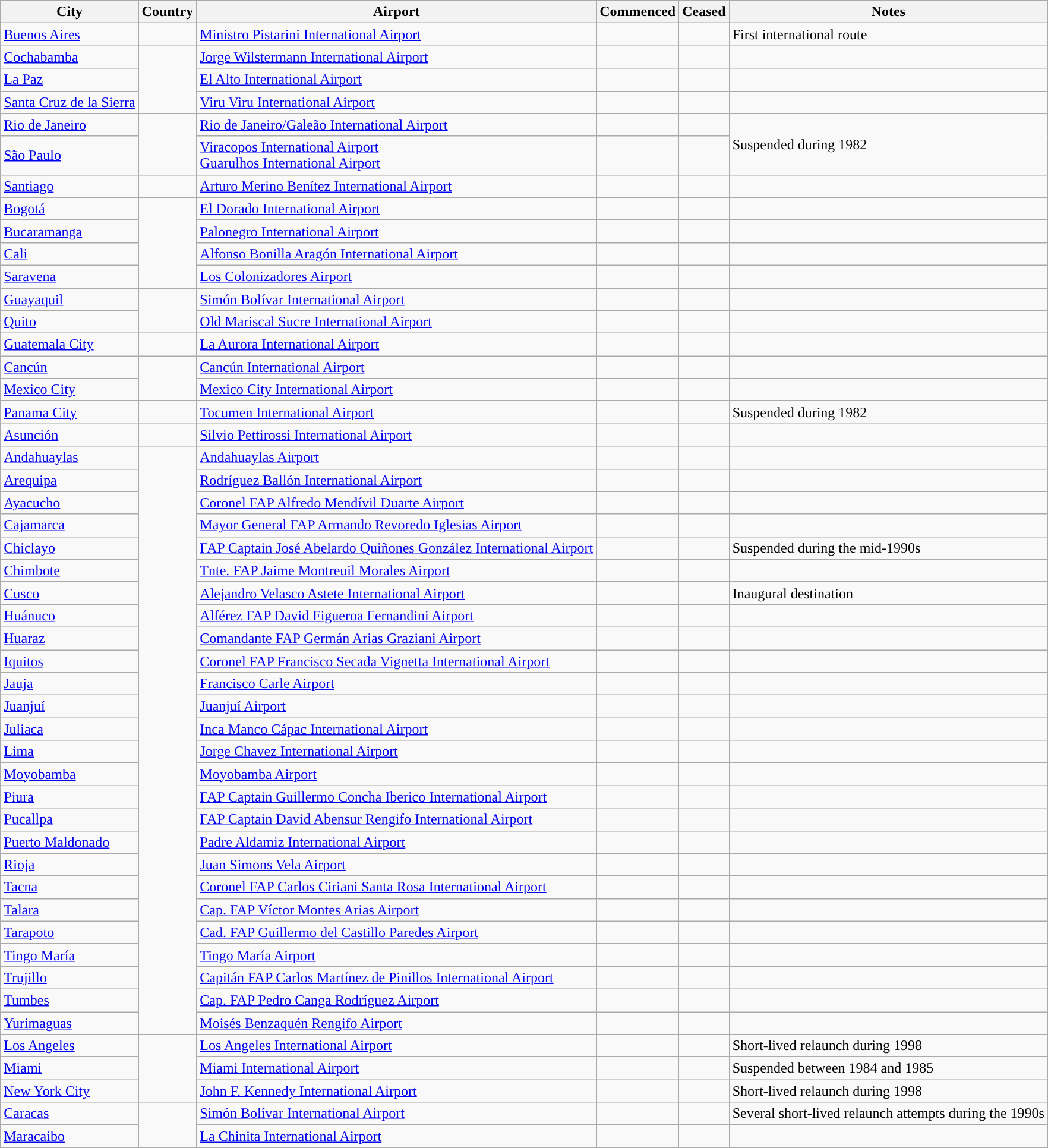<table class="sortable wikitable">
<tr>
<th>City</th>
<th>Country</th>
<th>Airport</th>
<th>Commenced</th>
<th>Ceased</th>
<th>Notes</th>
</tr>
<tr>
<td><a href='#'>Buenos Aires</a></td>
<td></td>
<td><a href='#'>Ministro Pistarini International Airport</a></td>
<td></td>
<td></td>
<td>First international route</td>
</tr>
<tr>
<td><a href='#'>Cochabamba</a></td>
<td rowspan=3></td>
<td><a href='#'>Jorge Wilstermann International Airport</a></td>
<td></td>
<td></td>
<td></td>
</tr>
<tr>
<td><a href='#'>La Paz</a></td>
<td><a href='#'>El Alto International Airport</a></td>
<td></td>
<td></td>
<td></td>
</tr>
<tr>
<td><a href='#'>Santa Cruz de la Sierra</a></td>
<td><a href='#'>Viru Viru International Airport</a></td>
<td></td>
<td></td>
<td></td>
</tr>
<tr>
<td><a href='#'>Rio de Janeiro</a></td>
<td rowspan=2></td>
<td><a href='#'>Rio de Janeiro/Galeão International Airport</a></td>
<td></td>
<td></td>
<td rowspan=2>Suspended during 1982</td>
</tr>
<tr>
<td><a href='#'>São Paulo</a></td>
<td><a href='#'>Viracopos International Airport</a><br><a href='#'>Guarulhos International Airport</a></td>
<td></td>
<td></td>
</tr>
<tr>
<td><a href='#'>Santiago</a></td>
<td></td>
<td><a href='#'>Arturo Merino Benítez International Airport</a></td>
<td></td>
<td></td>
<td></td>
</tr>
<tr>
<td><a href='#'>Bogotá</a></td>
<td rowspan=4></td>
<td><a href='#'>El Dorado International Airport</a></td>
<td></td>
<td></td>
<td></td>
</tr>
<tr>
<td><a href='#'>Bucaramanga</a></td>
<td><a href='#'>Palonegro International Airport</a></td>
<td></td>
<td></td>
<td></td>
</tr>
<tr>
<td><a href='#'>Cali</a></td>
<td><a href='#'>Alfonso Bonilla Aragón International Airport</a></td>
<td></td>
<td></td>
<td></td>
</tr>
<tr>
<td><a href='#'>Saravena</a></td>
<td><a href='#'>Los Colonizadores Airport</a></td>
<td></td>
<td></td>
<td></td>
</tr>
<tr>
<td><a href='#'>Guayaquil</a></td>
<td rowspan=2></td>
<td><a href='#'>Simón Bolívar International Airport</a></td>
<td></td>
<td></td>
<td></td>
</tr>
<tr>
<td><a href='#'>Quito</a></td>
<td><a href='#'>Old Mariscal Sucre International Airport</a></td>
<td></td>
<td></td>
<td></td>
</tr>
<tr>
<td><a href='#'>Guatemala City</a></td>
<td></td>
<td><a href='#'>La Aurora International Airport</a></td>
<td></td>
<td></td>
<td></td>
</tr>
<tr>
<td><a href='#'>Cancún</a></td>
<td rowspan=2></td>
<td><a href='#'>Cancún International Airport</a></td>
<td></td>
<td></td>
<td></td>
</tr>
<tr>
<td><a href='#'>Mexico City</a></td>
<td><a href='#'>Mexico City International Airport</a></td>
<td></td>
<td></td>
<td></td>
</tr>
<tr>
<td><a href='#'>Panama City</a></td>
<td></td>
<td><a href='#'>Tocumen International Airport</a></td>
<td></td>
<td></td>
<td>Suspended during 1982</td>
</tr>
<tr>
<td><a href='#'>Asunción</a></td>
<td></td>
<td><a href='#'>Silvio Pettirossi International Airport</a></td>
<td></td>
<td></td>
<td></td>
</tr>
<tr>
<td><a href='#'>Andahuaylas</a></td>
<td rowspan=26></td>
<td><a href='#'>Andahuaylas Airport</a></td>
<td></td>
<td></td>
<td></td>
</tr>
<tr>
<td><a href='#'>Arequipa</a></td>
<td><a href='#'>Rodríguez Ballón International Airport</a></td>
<td></td>
<td></td>
<td></td>
</tr>
<tr>
<td><a href='#'>Ayacucho</a></td>
<td><a href='#'>Coronel FAP Alfredo Mendívil Duarte Airport</a></td>
<td></td>
<td></td>
<td></td>
</tr>
<tr>
<td><a href='#'>Cajamarca</a></td>
<td><a href='#'>Mayor General FAP Armando Revoredo Iglesias Airport</a></td>
<td></td>
<td></td>
<td></td>
</tr>
<tr>
<td><a href='#'>Chiclayo</a></td>
<td><a href='#'>FAP Captain José Abelardo Quiñones González International Airport</a></td>
<td></td>
<td></td>
<td>Suspended during the mid-1990s</td>
</tr>
<tr>
<td><a href='#'>Chimbote</a></td>
<td><a href='#'>Tnte. FAP Jaime Montreuil Morales Airport</a></td>
<td></td>
<td></td>
<td></td>
</tr>
<tr>
<td><a href='#'>Cusco</a></td>
<td><a href='#'>Alejandro Velasco Astete International Airport</a></td>
<td></td>
<td></td>
<td>Inaugural destination</td>
</tr>
<tr>
<td><a href='#'>Huánuco</a></td>
<td><a href='#'>Alférez FAP David Figueroa Fernandini Airport</a></td>
<td></td>
<td></td>
<td></td>
</tr>
<tr>
<td><a href='#'>Huaraz</a></td>
<td><a href='#'>Comandante FAP Germán Arias Graziani Airport</a></td>
<td></td>
<td></td>
<td></td>
</tr>
<tr>
<td><a href='#'>Iquitos</a></td>
<td><a href='#'>Coronel FAP Francisco Secada Vignetta International Airport</a></td>
<td></td>
<td></td>
<td></td>
</tr>
<tr>
<td><a href='#'>Jauja</a></td>
<td><a href='#'>Francisco Carle Airport</a></td>
<td></td>
<td></td>
<td></td>
</tr>
<tr>
<td><a href='#'>Juanjuí</a></td>
<td><a href='#'>Juanjuí Airport</a></td>
<td></td>
<td></td>
<td></td>
</tr>
<tr>
<td><a href='#'>Juliaca</a></td>
<td><a href='#'>Inca Manco Cápac International Airport</a></td>
<td></td>
<td></td>
<td></td>
</tr>
<tr>
<td><a href='#'>Lima</a></td>
<td><a href='#'>Jorge Chavez International Airport</a></td>
<td></td>
<td></td>
<td></td>
</tr>
<tr>
<td><a href='#'>Moyobamba</a></td>
<td><a href='#'>Moyobamba Airport</a></td>
<td></td>
<td></td>
<td></td>
</tr>
<tr>
<td><a href='#'>Piura</a></td>
<td><a href='#'>FAP Captain Guillermo Concha Iberico International Airport</a></td>
<td></td>
<td></td>
<td></td>
</tr>
<tr>
<td><a href='#'>Pucallpa</a></td>
<td><a href='#'>FAP Captain David Abensur Rengifo International Airport</a></td>
<td></td>
<td></td>
<td></td>
</tr>
<tr>
<td><a href='#'>Puerto Maldonado</a></td>
<td><a href='#'>Padre Aldamiz International Airport</a></td>
<td></td>
<td></td>
<td></td>
</tr>
<tr>
<td><a href='#'>Rioja</a></td>
<td><a href='#'>Juan Simons Vela Airport</a></td>
<td></td>
<td></td>
<td></td>
</tr>
<tr>
<td><a href='#'>Tacna</a></td>
<td><a href='#'>Coronel FAP Carlos Ciriani Santa Rosa International Airport</a></td>
<td></td>
<td></td>
<td></td>
</tr>
<tr>
<td><a href='#'>Talara</a></td>
<td><a href='#'>Cap. FAP Víctor Montes Arias Airport</a></td>
<td></td>
<td></td>
<td></td>
</tr>
<tr>
<td><a href='#'>Tarapoto</a></td>
<td><a href='#'>Cad. FAP Guillermo del Castillo Paredes Airport</a></td>
<td></td>
<td></td>
<td></td>
</tr>
<tr>
<td><a href='#'>Tingo María</a></td>
<td><a href='#'>Tingo María Airport</a></td>
<td></td>
<td></td>
<td></td>
</tr>
<tr>
<td><a href='#'>Trujillo</a></td>
<td><a href='#'>Capitán FAP Carlos Martínez de Pinillos International Airport</a></td>
<td></td>
<td></td>
<td></td>
</tr>
<tr>
<td><a href='#'>Tumbes</a></td>
<td><a href='#'>Cap. FAP Pedro Canga Rodríguez Airport</a></td>
<td></td>
<td></td>
<td></td>
</tr>
<tr>
<td><a href='#'>Yurimaguas</a></td>
<td><a href='#'>Moisés Benzaquén Rengifo Airport</a></td>
<td></td>
<td></td>
<td></td>
</tr>
<tr>
<td><a href='#'>Los Angeles</a></td>
<td rowspan=3></td>
<td><a href='#'>Los Angeles International Airport</a></td>
<td></td>
<td></td>
<td>Short-lived relaunch during 1998</td>
</tr>
<tr>
<td><a href='#'>Miami</a></td>
<td><a href='#'>Miami International Airport</a></td>
<td></td>
<td></td>
<td>Suspended between 1984 and 1985</td>
</tr>
<tr>
<td><a href='#'>New York City</a></td>
<td><a href='#'>John F. Kennedy International Airport</a></td>
<td></td>
<td></td>
<td>Short-lived relaunch during 1998</td>
</tr>
<tr>
<td><a href='#'>Caracas</a></td>
<td rowspan=2></td>
<td><a href='#'>Simón Bolívar International Airport</a></td>
<td></td>
<td></td>
<td>Several short-lived relaunch attempts during the 1990s</td>
</tr>
<tr>
<td><a href='#'>Maracaibo</a></td>
<td><a href='#'>La Chinita International Airport</a></td>
<td></td>
<td></td>
<td></td>
</tr>
<tr>
</tr>
</table>
